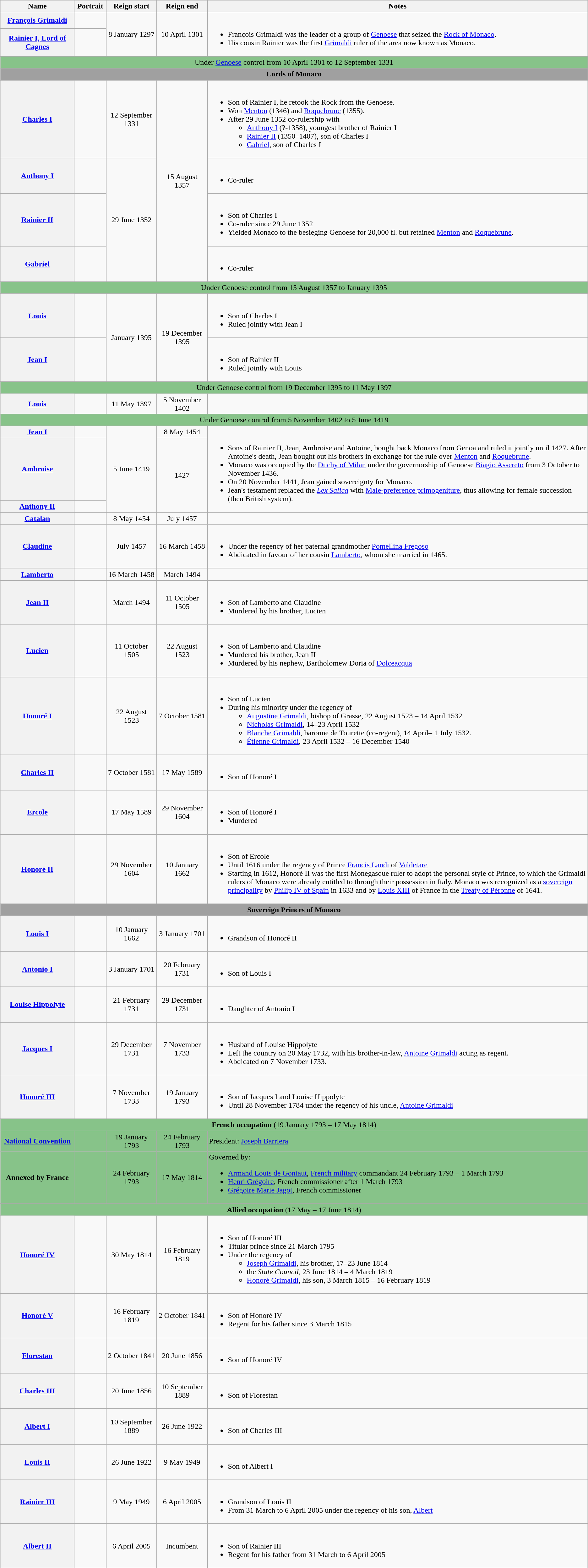<table class="wikitable" style="text-align:center">
<tr>
<th width=150>Name<br></th>
<th width=60px>Portrait</th>
<th width=100>Reign start</th>
<th width=100>Reign end</th>
<th align="left">Notes</th>
</tr>
<tr>
<th><a href='#'>François Grimaldi</a><br></th>
<td></td>
<td rowspan="2">8 January 1297</td>
<td rowspan="2">10 April 1301</td>
<td align="left" rowspan="2"><br><ul><li>François Grimaldi was the leader of a group of <a href='#'>Genoese</a> that seized the <a href='#'>Rock of Monaco</a>.</li><li>His cousin Rainier was the first <a href='#'>Grimaldi</a> ruler of the area now known as Monaco.</li></ul></td>
</tr>
<tr>
<th><a href='#'>Rainier I, Lord of Cagnes</a><br></th>
<td></td>
</tr>
<tr>
<td bgcolor="#87C389" colspan="5">Under <a href='#'>Genoese</a> control from 10 April 1301 to 12 September 1331</td>
</tr>
<tr>
<td bgcolor="#A0A0A0" colspan="5"><strong>Lords of Monaco</strong></td>
</tr>
<tr>
<th><a href='#'>Charles I</a><br></th>
<td></td>
<td>12 September 1331</td>
<td rowspan="4">15 August 1357</td>
<td align="left"><br><ul><li>Son of Rainier I, he retook the Rock from the Genoese.</li><li>Won <a href='#'>Menton</a> (1346) and <a href='#'>Roquebrune</a> (1355).</li><li>After 29 June 1352 co-rulership with<ul><li><a href='#'>Anthony I</a> (?-1358), youngest brother of Rainier I</li><li><a href='#'>Rainier II</a> (1350–1407), son of Charles I</li><li><a href='#'>Gabriel</a>, son of Charles I</li></ul></li></ul></td>
</tr>
<tr>
<th><a href='#'>Anthony I</a><br></th>
<td></td>
<td rowspan="3">29 June 1352</td>
<td align="left"><br><ul><li>Co-ruler</li></ul></td>
</tr>
<tr>
<th><a href='#'>Rainier II</a><br></th>
<td></td>
<td align="left"><br><ul><li>Son of Charles I</li><li>Co-ruler since 29 June 1352</li><li>Yielded Monaco to the besieging Genoese for 20,000 fl. but retained <a href='#'>Menton</a> and <a href='#'>Roquebrune</a>.</li></ul></td>
</tr>
<tr>
<th><a href='#'>Gabriel</a><br></th>
<td></td>
<td align="left"><br><ul><li>Co-ruler</li></ul></td>
</tr>
<tr>
<td bgcolor="#87C389" colspan="5">Under Genoese control from 15 August 1357 to January 1395</td>
</tr>
<tr>
<th><a href='#'>Louis</a><br></th>
<td></td>
<td rowspan="2">January 1395</td>
<td rowspan="2">19 December 1395</td>
<td align="left"><br><ul><li>Son of Charles I</li><li>Ruled jointly with Jean I</li></ul></td>
</tr>
<tr>
<th><a href='#'>Jean I</a><br></th>
<td></td>
<td align="left"><br><ul><li>Son of Rainier II</li><li>Ruled jointly with Louis</li></ul></td>
</tr>
<tr>
<td bgcolor="#87C389" colspan="5">Under Genoese control from 19 December 1395 to 11 May 1397</td>
</tr>
<tr>
<th><a href='#'>Louis</a><br></th>
<td></td>
<td>11 May 1397</td>
<td>5 November 1402</td>
<td align="left"> </td>
</tr>
<tr>
<td bgcolor="#87C389" colspan="5">Under Genoese control from 5 November 1402 to 5 June 1419</td>
</tr>
<tr>
<th><a href='#'>Jean I</a><br></th>
<td></td>
<td rowspan="3">5 June 1419</td>
<td>8 May 1454</td>
<td align="left" rowspan="3"><br><ul><li>Sons of Rainier II, Jean, Ambroise and Antoine, bought back Monaco from Genoa and ruled it jointly until 1427. After Antoine's death, Jean bought out his brothers in exchange for the rule over <a href='#'>Menton</a> and <a href='#'>Roquebrune</a>.</li><li>Monaco was occupied by the <a href='#'>Duchy of Milan</a> under the governorship of Genoese <a href='#'>Biagio Assereto</a> from 3 October to November 1436.</li><li>On 20 November 1441, Jean gained sovereignty for Monaco.</li><li>Jean's testament replaced the <em><a href='#'>Lex Salica</a></em> with <a href='#'>Male-preference primogeniture</a>, thus allowing for female succession (then British system).</li></ul></td>
</tr>
<tr>
<th><a href='#'>Ambroise</a><br></th>
<td></td>
<td rowspan="2">1427</td>
</tr>
<tr>
<th><a href='#'>Anthony II</a><br></th>
<td align="center"></td>
</tr>
<tr>
<th><a href='#'>Catalan</a><br></th>
<td></td>
<td>8 May 1454</td>
<td>July 1457</td>
<td align="left"> </td>
</tr>
<tr>
<th><a href='#'>Claudine</a><br></th>
<td></td>
<td>July 1457</td>
<td>16 March 1458</td>
<td align="left"><br><ul><li>Under the regency of her paternal grandmother <a href='#'>Pomellina Fregoso</a></li><li>Abdicated in favour of her cousin <a href='#'>Lamberto</a>, whom she married in 1465.</li></ul></td>
</tr>
<tr>
<th><a href='#'>Lamberto</a><br></th>
<td></td>
<td>16 March 1458</td>
<td>March 1494</td>
<td align="left"> </td>
</tr>
<tr>
<th><a href='#'>Jean II</a><br></th>
<td></td>
<td>March 1494</td>
<td>11 October 1505</td>
<td align="left"><br><ul><li>Son of Lamberto and Claudine</li><li>Murdered by his brother, Lucien</li></ul></td>
</tr>
<tr>
<th><a href='#'>Lucien</a><br></th>
<td></td>
<td>11 October 1505</td>
<td>22 August 1523</td>
<td align="left"><br><ul><li>Son of Lamberto and Claudine</li><li>Murdered his brother, Jean II</li><li>Murdered by his nephew, Bartholomew Doria of <a href='#'>Dolceacqua</a></li></ul></td>
</tr>
<tr>
<th><a href='#'>Honoré I</a><br></th>
<td></td>
<td>22 August 1523</td>
<td>7 October 1581</td>
<td align="left"><br><ul><li>Son of Lucien</li><li>During his minority under the regency of<ul><li><a href='#'>Augustine Grimaldi</a>, bishop of Grasse, 22 August 1523 – 14 April 1532</li><li><a href='#'>Nicholas Grimaldi</a>, 14–23 April 1532</li><li><a href='#'>Blanche Grimaldi</a>, baronne de Tourette (co-regent), 14 April– 1 July 1532.</li><li><a href='#'>Étienne Grimaldi</a>, 23 April 1532 – 16 December 1540</li></ul></li></ul></td>
</tr>
<tr>
<th><a href='#'>Charles II</a><br></th>
<td></td>
<td>7 October 1581</td>
<td>17 May 1589</td>
<td align="left"><br><ul><li>Son of Honoré I</li></ul></td>
</tr>
<tr>
<th><a href='#'>Ercole</a><br></th>
<td></td>
<td>17 May 1589</td>
<td>29 November 1604</td>
<td align="left"><br><ul><li>Son of Honoré I</li><li>Murdered</li></ul></td>
</tr>
<tr>
<th><a href='#'>Honoré II</a><br></th>
<td></td>
<td>29 November 1604</td>
<td>10 January 1662</td>
<td align="left"><br><ul><li>Son of Ercole</li><li>Until 1616 under the regency of Prince <a href='#'>Francis Landi</a> of <a href='#'>Valdetare</a></li><li>Starting in 1612, Honoré II was the first Monegasque ruler to adopt the personal style of Prince, to which the Grimaldi rulers of Monaco were already entitled to through their possession in Italy. Monaco was recognized as a <a href='#'>sovereign principality</a> by <a href='#'>Philip IV of Spain</a> in 1633 and by <a href='#'>Louis XIII</a> of France in the <a href='#'>Treaty of Péronne</a> of 1641.</li></ul></td>
</tr>
<tr>
<td bgcolor="#A0A0A0" colspan="5"><strong>Sovereign Princes of Monaco</strong></td>
</tr>
<tr>
<th><a href='#'>Louis I</a><br></th>
<td></td>
<td>10 January 1662</td>
<td>3 January 1701</td>
<td align="left"><br><ul><li>Grandson of Honoré II</li></ul></td>
</tr>
<tr>
<th><a href='#'>Antonio I</a><br></th>
<td></td>
<td>3 January 1701</td>
<td>20 February 1731</td>
<td align="left"><br><ul><li>Son of Louis I</li></ul></td>
</tr>
<tr>
<th><a href='#'>Louise Hippolyte</a><br></th>
<td></td>
<td>21 February 1731</td>
<td>29 December 1731</td>
<td align="left"><br><ul><li>Daughter of Antonio I</li></ul></td>
</tr>
<tr>
<th><a href='#'>Jacques I</a><br></th>
<td></td>
<td>29 December 1731</td>
<td>7 November 1733</td>
<td align="left"><br><ul><li>Husband of Louise Hippolyte</li><li>Left the country on 20 May 1732, with his brother-in-law, <a href='#'>Antoine Grimaldi</a> acting as regent.</li><li>Abdicated on 7 November 1733.</li></ul></td>
</tr>
<tr>
<th><a href='#'>Honoré III</a><br></th>
<td></td>
<td>7 November 1733</td>
<td>19 January 1793</td>
<td align="left"><br><ul><li>Son of Jacques I and Louise Hippolyte</li><li>Until 28 November 1784 under the regency of his uncle, <a href='#'>Antoine Grimaldi</a></li></ul></td>
</tr>
<tr>
<td colspan="5" bgcolor="#87C389"><strong>French occupation</strong> (19 January 1793 – 17 May 1814)</td>
</tr>
<tr bgcolor="#87C389">
<td><strong><a href='#'>National Convention</a></strong></td>
<td></td>
<td>19 January 1793</td>
<td>24 February 1793</td>
<td align="left">President: <a href='#'>Joseph Barriera</a></td>
</tr>
<tr bgcolor="#87C389">
<td><strong>Annexed by France</strong></td>
<td></td>
<td>24 February 1793</td>
<td>17 May 1814</td>
<td align="left">Governed by:<br><ul><li><a href='#'>Armand Louis de Gontaut</a>, <a href='#'>French military</a> commandant 24 February 1793 – 1 March 1793</li><li><a href='#'>Henri Grégoire</a>, French commissioner after 1 March 1793</li><li><a href='#'>Grégoire Marie Jagot</a>, French commissioner</li></ul></td>
</tr>
<tr>
<td colspan="5" bgcolor="#87C389"><strong>Allied occupation</strong> (17 May – 17 June 1814)</td>
</tr>
<tr>
<th><a href='#'>Honoré IV</a><br></th>
<td></td>
<td>30 May 1814</td>
<td>16 February 1819</td>
<td align="left"><br><ul><li>Son of Honoré III</li><li>Titular prince since 21 March 1795</li><li>Under the regency of<ul><li><a href='#'>Joseph Grimaldi</a>, his brother, 17–23 June 1814</li><li>the <em>State Council</em>, 23 June 1814 – 4 March 1819<br></li><li><a href='#'>Honoré Grimaldi</a>, his son, 3 March 1815 – 16 February 1819</li></ul></li></ul></td>
</tr>
<tr>
<th><a href='#'>Honoré V</a><br></th>
<td></td>
<td>16 February 1819</td>
<td>2 October 1841</td>
<td align="left"><br><ul><li>Son of Honoré IV</li><li>Regent for his father since 3 March 1815</li></ul></td>
</tr>
<tr>
<th><a href='#'>Florestan</a><br></th>
<td></td>
<td>2 October 1841</td>
<td>20 June 1856</td>
<td align="left"><br><ul><li>Son of Honoré IV</li></ul></td>
</tr>
<tr>
<th><a href='#'>Charles III</a><br></th>
<td></td>
<td>20 June 1856</td>
<td>10 September 1889</td>
<td align="left"><br><ul><li>Son of Florestan</li></ul></td>
</tr>
<tr>
<th><a href='#'>Albert I</a><br></th>
<td></td>
<td>10 September 1889</td>
<td>26 June 1922</td>
<td align="left"><br><ul><li>Son of Charles III</li></ul></td>
</tr>
<tr>
<th><a href='#'>Louis II</a><br></th>
<td></td>
<td>26 June 1922</td>
<td>9 May 1949</td>
<td align="left"><br><ul><li>Son of Albert I</li></ul></td>
</tr>
<tr>
<th><a href='#'>Rainier III</a><br></th>
<td></td>
<td>9 May 1949</td>
<td>6 April 2005</td>
<td align="left"><br><ul><li>Grandson of Louis II</li><li>From 31 March to 6 April 2005 under the regency of his son, <a href='#'>Albert</a></li></ul></td>
</tr>
<tr>
<th><a href='#'>Albert II</a><br></th>
<td></td>
<td>6 April 2005</td>
<td>Incumbent</td>
<td align="left"><br><ul><li>Son of Rainier III</li><li>Regent for his father from 31 March to 6 April 2005</li></ul></td>
</tr>
</table>
